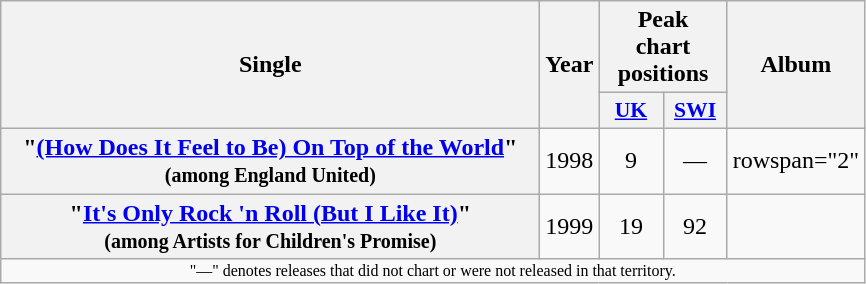<table class="wikitable plainrowheaders" style="text-align:center;">
<tr>
<th scope="col" rowspan="2" style="width:22em;">Single</th>
<th scope="col" rowspan="2">Year</th>
<th scope="col" colspan="2">Peak<br>chart<br>positions</th>
<th scope="col" rowspan="2">Album</th>
</tr>
<tr>
<th scope="col" style="width:2.5em;font-size:90%;"><a href='#'>UK</a><br></th>
<th scope="col" style="width:2.5em;font-size:90%;"><a href='#'>SWI</a><br></th>
</tr>
<tr>
<th scope="row">"<a href='#'>(How Does It Feel to Be) On Top of the World</a>"<br><small>(among England United)</small></th>
<td>1998</td>
<td>9</td>
<td>—</td>
<td>rowspan="2" </td>
</tr>
<tr>
<th scope="row">"<a href='#'>It's Only Rock 'n Roll (But I Like It)</a>"<br><small>(among Artists for Children's Promise)</small></th>
<td>1999</td>
<td>19</td>
<td>92</td>
</tr>
<tr>
<td align="center" colspan="15" style="font-size:8pt">"—" denotes releases that did not chart or were not released in that territory.</td>
</tr>
</table>
